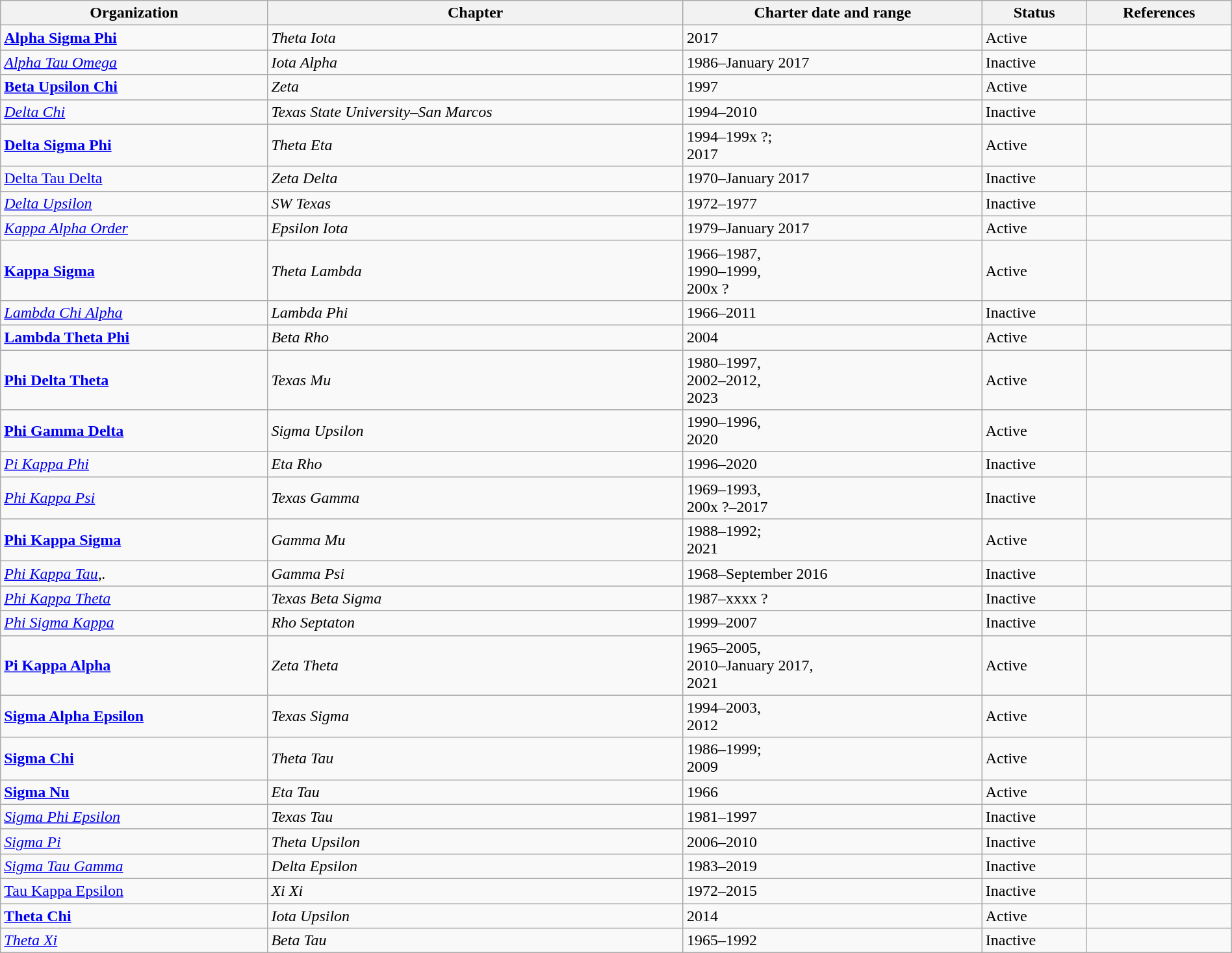<table class="wikitable" style="width:100%;">
<tr>
<th>Organization</th>
<th>Chapter</th>
<th>Charter date and range</th>
<th>Status</th>
<th>References</th>
</tr>
<tr>
<td><strong><a href='#'>Alpha Sigma Phi</a></strong></td>
<td><em>Theta Iota</em></td>
<td>2017</td>
<td>Active</td>
<td></td>
</tr>
<tr>
<td><em><a href='#'>Alpha Tau Omega</a></em></td>
<td><em>Iota Alpha</em></td>
<td>1986–January 2017</td>
<td>Inactive</td>
<td></td>
</tr>
<tr>
<td><strong><a href='#'>Beta Upsilon Chi</a></strong></td>
<td><em>Zeta</em></td>
<td>1997</td>
<td>Active</td>
<td></td>
</tr>
<tr>
<td><em><a href='#'>Delta Chi</a></em></td>
<td><em>Texas State University–San Marcos</em></td>
<td>1994–2010</td>
<td>Inactive</td>
<td></td>
</tr>
<tr>
<td><strong><a href='#'>Delta Sigma Phi</a></strong></td>
<td><em>Theta Eta</em></td>
<td>1994–199x ?;<br>2017</td>
<td>Active</td>
<td></td>
</tr>
<tr>
<td><a href='#'>Delta Tau Delta</a></td>
<td><em>Zeta Delta</em></td>
<td>1970–January 2017</td>
<td>Inactive</td>
<td></td>
</tr>
<tr>
<td><em><a href='#'>Delta Upsilon</a></em></td>
<td><em>SW Texas</em></td>
<td>1972–1977</td>
<td>Inactive</td>
<td></td>
</tr>
<tr>
<td><em><a href='#'>Kappa Alpha Order</a></em></td>
<td><em>Epsilon Iota</em></td>
<td>1979–January 2017</td>
<td>Active</td>
<td></td>
</tr>
<tr>
<td><strong><a href='#'>Kappa Sigma</a></strong></td>
<td><em>Theta Lambda</em></td>
<td>1966–1987,<br>1990–1999,<br>200x ?</td>
<td>Active</td>
<td></td>
</tr>
<tr>
<td><em><a href='#'>Lambda Chi Alpha</a></em></td>
<td><em>Lambda Phi</em></td>
<td>1966–2011</td>
<td>Inactive</td>
<td></td>
</tr>
<tr>
<td><strong><a href='#'>Lambda Theta Phi</a></strong></td>
<td><em>Beta Rho</em></td>
<td>2004</td>
<td>Active</td>
<td></td>
</tr>
<tr>
<td><strong><a href='#'>Phi Delta Theta</a></strong></td>
<td><em>Texas Mu</em></td>
<td>1980–1997,<br>2002–2012,<br>2023</td>
<td>Active</td>
<td></td>
</tr>
<tr>
<td><strong><a href='#'>Phi Gamma Delta</a></strong></td>
<td><em>Sigma Upsilon</em></td>
<td>1990–1996,<br>2020</td>
<td>Active</td>
<td></td>
</tr>
<tr>
<td><em><a href='#'>Pi Kappa Phi</a></em></td>
<td><em>Eta Rho</em></td>
<td>1996–2020</td>
<td>Inactive</td>
<td></td>
</tr>
<tr>
<td><em><a href='#'>Phi Kappa Psi</a></em></td>
<td><em>Texas Gamma</em></td>
<td>1969–1993,<br>200x ?–2017</td>
<td>Inactive</td>
<td></td>
</tr>
<tr>
<td><strong><a href='#'>Phi Kappa Sigma</a></strong></td>
<td><em>Gamma Mu</em></td>
<td>1988–1992;<br>2021</td>
<td>Active</td>
<td></td>
</tr>
<tr>
<td><em><a href='#'>Phi Kappa Tau</a>,.</em></td>
<td><em>Gamma Psi</em></td>
<td>1968–September 2016</td>
<td>Inactive</td>
<td></td>
</tr>
<tr>
<td><em><a href='#'>Phi Kappa Theta</a></em></td>
<td><em>Texas Beta Sigma</em></td>
<td>1987–xxxx ?</td>
<td>Inactive</td>
<td></td>
</tr>
<tr>
<td><em><a href='#'>Phi Sigma Kappa</a></em></td>
<td><em>Rho Septaton</em></td>
<td>1999–2007</td>
<td>Inactive</td>
<td></td>
</tr>
<tr>
<td><strong><a href='#'>Pi Kappa Alpha</a></strong></td>
<td><em>Zeta Theta</em></td>
<td>1965–2005,<br>2010–January 2017,<br>2021</td>
<td>Active</td>
<td></td>
</tr>
<tr>
<td><strong><a href='#'>Sigma Alpha Epsilon</a></strong></td>
<td><em>Texas Sigma</em></td>
<td>1994–2003,<br>2012</td>
<td>Active</td>
<td></td>
</tr>
<tr>
<td><strong><a href='#'>Sigma Chi</a></strong></td>
<td><em>Theta Tau</em></td>
<td>1986–1999;<br>2009</td>
<td>Active</td>
<td></td>
</tr>
<tr>
<td><strong><a href='#'>Sigma Nu</a></strong></td>
<td><em>Eta Tau</em></td>
<td>1966</td>
<td>Active</td>
<td></td>
</tr>
<tr>
<td><em><a href='#'>Sigma Phi Epsilon</a></em></td>
<td><em>Texas Tau</em></td>
<td>1981–1997</td>
<td>Inactive</td>
<td></td>
</tr>
<tr>
<td><em><a href='#'>Sigma Pi</a></em></td>
<td><em>Theta Upsilon</em></td>
<td>2006–2010</td>
<td>Inactive</td>
<td></td>
</tr>
<tr>
<td><em><a href='#'>Sigma Tau Gamma</a></em></td>
<td><em>Delta Epsilon</em></td>
<td>1983–2019</td>
<td>Inactive</td>
<td></td>
</tr>
<tr>
<td><a href='#'>Tau Kappa Epsilon</a></td>
<td><em>Xi Xi</em></td>
<td>1972–2015</td>
<td>Inactive</td>
<td></td>
</tr>
<tr>
<td><strong><a href='#'>Theta Chi</a></strong></td>
<td><em>Iota Upsilon</em></td>
<td>2014</td>
<td>Active</td>
<td></td>
</tr>
<tr>
<td><em><a href='#'>Theta Xi</a></em></td>
<td><em>Beta Tau</em></td>
<td>1965–1992</td>
<td>Inactive</td>
<td></td>
</tr>
</table>
